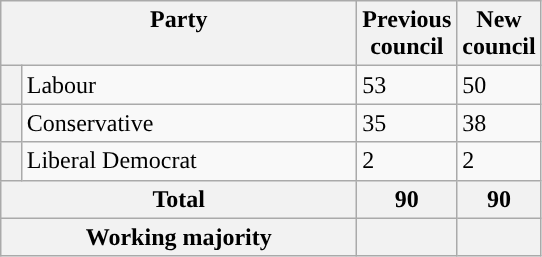<table class="wikitable">
<tr>
<th valign=top colspan="2" style="width: 230px">Party</th>
<th valign=top style="width: 30px">Previous council</th>
<th valign=top style="width: 30px">New council</th>
</tr>
<tr>
<th style="background-color: "></th>
<td>Labour</td>
<td>53</td>
<td>50</td>
</tr>
<tr>
<th style="background-color: "></th>
<td>Conservative</td>
<td>35</td>
<td>38</td>
</tr>
<tr>
<th style="background-color: "></th>
<td>Liberal Democrat</td>
<td>2</td>
<td>2</td>
</tr>
<tr>
<th colspan=2>Total</th>
<th style="text-align: center">90</th>
<th colspan=3>90</th>
</tr>
<tr>
<th colspan=2>Working majority</th>
<th></th>
<th></th>
</tr>
</table>
